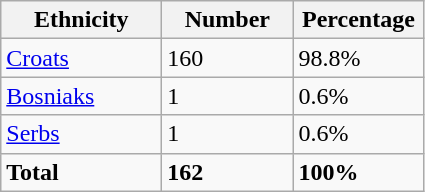<table class="wikitable">
<tr>
<th width="100px">Ethnicity</th>
<th width="80px">Number</th>
<th width="80px">Percentage</th>
</tr>
<tr>
<td><a href='#'>Croats</a></td>
<td>160</td>
<td>98.8%</td>
</tr>
<tr>
<td><a href='#'>Bosniaks</a></td>
<td>1</td>
<td>0.6%</td>
</tr>
<tr>
<td><a href='#'>Serbs</a></td>
<td>1</td>
<td>0.6%</td>
</tr>
<tr>
<td><strong>Total</strong></td>
<td><strong>162</strong></td>
<td><strong>100%</strong></td>
</tr>
</table>
